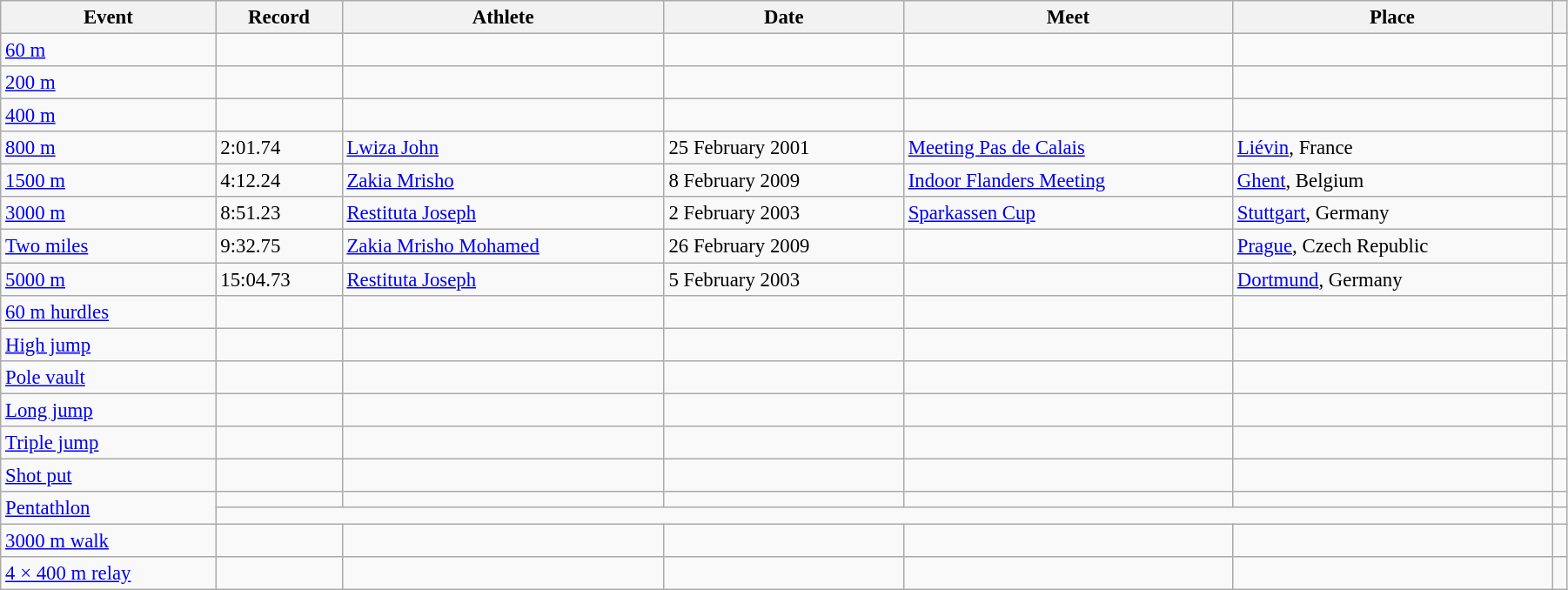<table class="wikitable" style="font-size:95%; width: 95%;">
<tr>
<th>Event</th>
<th>Record</th>
<th>Athlete</th>
<th>Date</th>
<th>Meet</th>
<th>Place</th>
<th></th>
</tr>
<tr>
<td><a href='#'>60 m</a></td>
<td></td>
<td></td>
<td></td>
<td></td>
<td></td>
<td></td>
</tr>
<tr>
<td><a href='#'>200 m</a></td>
<td></td>
<td></td>
<td></td>
<td></td>
<td></td>
<td></td>
</tr>
<tr>
<td><a href='#'>400 m</a></td>
<td></td>
<td></td>
<td></td>
<td></td>
<td></td>
<td></td>
</tr>
<tr>
<td><a href='#'>800 m</a></td>
<td>2:01.74</td>
<td><a href='#'>Lwiza John</a></td>
<td>25 February 2001</td>
<td><a href='#'>Meeting Pas de Calais</a></td>
<td><a href='#'>Liévin</a>, France</td>
<td></td>
</tr>
<tr>
<td><a href='#'>1500 m</a></td>
<td>4:12.24</td>
<td><a href='#'>Zakia Mrisho</a></td>
<td>8 February 2009</td>
<td><a href='#'>Indoor Flanders Meeting</a></td>
<td><a href='#'>Ghent</a>, Belgium</td>
<td></td>
</tr>
<tr>
<td><a href='#'>3000 m</a></td>
<td>8:51.23</td>
<td><a href='#'>Restituta Joseph</a></td>
<td>2 February 2003</td>
<td><a href='#'>Sparkassen Cup</a></td>
<td><a href='#'>Stuttgart</a>, Germany</td>
<td></td>
</tr>
<tr>
<td><a href='#'>Two miles</a></td>
<td>9:32.75</td>
<td><a href='#'>Zakia Mrisho Mohamed</a></td>
<td>26 February 2009</td>
<td></td>
<td><a href='#'>Prague</a>, Czech Republic</td>
<td></td>
</tr>
<tr>
<td><a href='#'>5000 m</a></td>
<td>15:04.73</td>
<td><a href='#'>Restituta Joseph</a></td>
<td>5 February 2003</td>
<td></td>
<td><a href='#'>Dortmund</a>, Germany</td>
<td></td>
</tr>
<tr>
<td><a href='#'>60 m hurdles</a></td>
<td></td>
<td></td>
<td></td>
<td></td>
<td></td>
<td></td>
</tr>
<tr>
<td><a href='#'>High jump</a></td>
<td></td>
<td></td>
<td></td>
<td></td>
<td></td>
<td></td>
</tr>
<tr>
<td><a href='#'>Pole vault</a></td>
<td></td>
<td></td>
<td></td>
<td></td>
<td></td>
<td></td>
</tr>
<tr>
<td><a href='#'>Long jump</a></td>
<td></td>
<td></td>
<td></td>
<td></td>
<td></td>
<td></td>
</tr>
<tr>
<td><a href='#'>Triple jump</a></td>
<td></td>
<td></td>
<td></td>
<td></td>
<td></td>
<td></td>
</tr>
<tr>
<td><a href='#'>Shot put</a></td>
<td></td>
<td></td>
<td></td>
<td></td>
<td></td>
<td></td>
</tr>
<tr>
<td rowspan=2><a href='#'>Pentathlon</a></td>
<td></td>
<td></td>
<td></td>
<td></td>
<td></td>
<td></td>
</tr>
<tr>
<td colspan=5></td>
<td></td>
</tr>
<tr>
<td><a href='#'>3000 m walk</a></td>
<td></td>
<td></td>
<td></td>
<td></td>
<td></td>
<td></td>
</tr>
<tr>
<td><a href='#'>4 × 400 m relay</a></td>
<td></td>
<td></td>
<td></td>
<td></td>
<td></td>
<td></td>
</tr>
</table>
